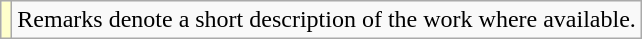<table class="wikitable">
<tr>
<td style="background:#FFFFCC;"></td>
<td>Remarks denote a short description of the work where available.</td>
</tr>
</table>
